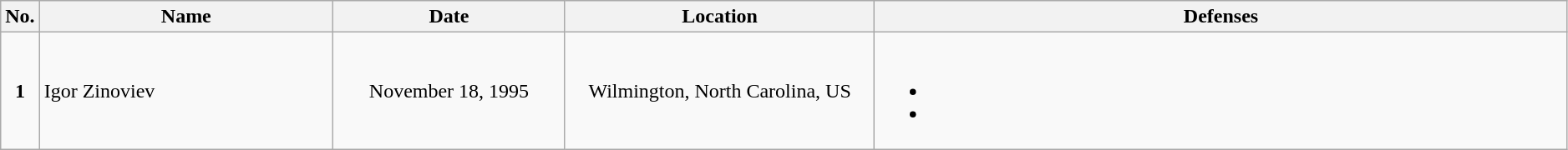<table class="wikitable" width="99%" style="text-align:center;">
<tr>
<th width=1%>No.</th>
<th width=19%>Name</th>
<th width=15%>Date</th>
<th width=20%>Location</th>
<th width=45%>Defenses</th>
</tr>
<tr>
<td align=center><strong>1</strong></td>
<td align="left"> Igor Zinoviev<br></td>
<td>November 18, 1995<br></td>
<td>Wilmington, North Carolina, US</td>
<td align="left"><br><ul><li></li><li></li></ul></td>
</tr>
</table>
